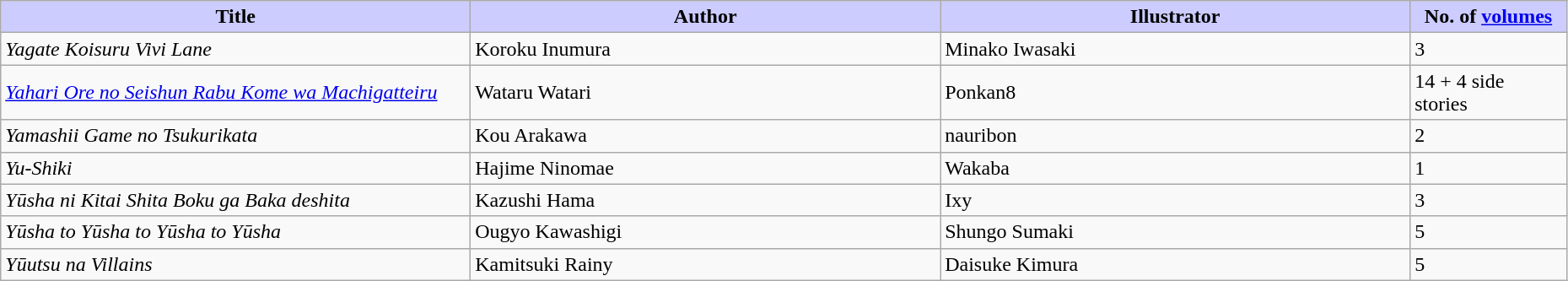<table class="wikitable" style="width: 98%;">
<tr>
<th width=30% style="background:#ccf;">Title</th>
<th width=30% style="background:#ccf;">Author</th>
<th width=30% style="background:#ccf;">Illustrator</th>
<th width=10% style="background:#ccf;">No. of <a href='#'>volumes</a></th>
</tr>
<tr>
<td><em>Yagate Koisuru Vivi Lane</em></td>
<td>Koroku Inumura</td>
<td>Minako Iwasaki</td>
<td>3</td>
</tr>
<tr>
<td><em><a href='#'>Yahari Ore no Seishun Rabu Kome wa Machigatteiru</a></em></td>
<td>Wataru Watari</td>
<td>Ponkan8</td>
<td>14 + 4 side stories</td>
</tr>
<tr>
<td><em>Yamashii Game no Tsukurikata</em></td>
<td>Kou Arakawa</td>
<td>nauribon</td>
<td>2</td>
</tr>
<tr>
<td><em>Yu-Shiki</em></td>
<td>Hajime Ninomae</td>
<td>Wakaba</td>
<td>1</td>
</tr>
<tr>
<td><em>Yūsha ni Kitai Shita Boku ga Baka deshita</em></td>
<td>Kazushi Hama</td>
<td>Ixy</td>
<td>3</td>
</tr>
<tr>
<td><em>Yūsha to Yūsha to Yūsha to Yūsha</em></td>
<td>Ougyo Kawashigi</td>
<td>Shungo Sumaki</td>
<td>5</td>
</tr>
<tr>
<td><em>Yūutsu na Villains</em></td>
<td>Kamitsuki Rainy</td>
<td>Daisuke Kimura</td>
<td>5</td>
</tr>
</table>
